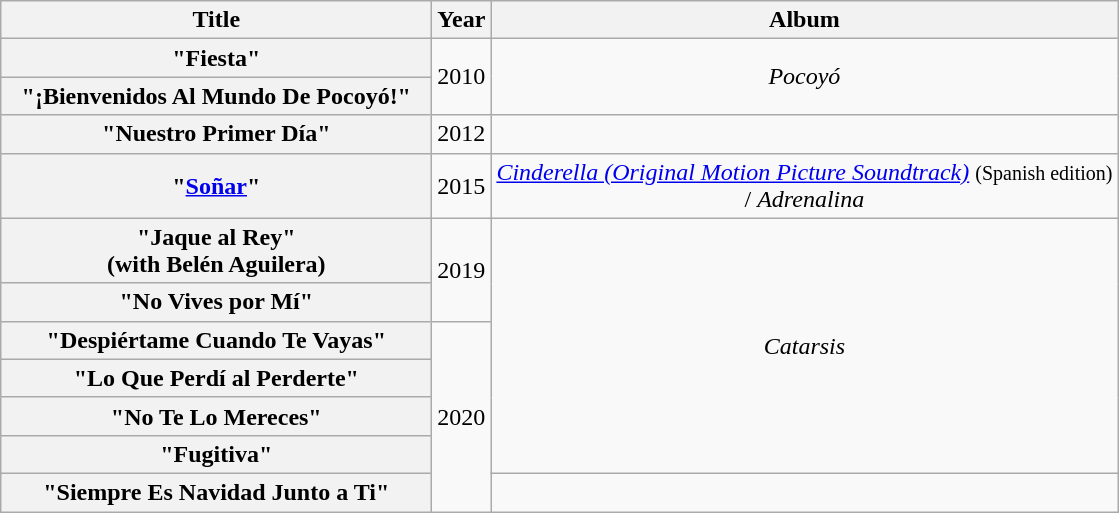<table class="wikitable plainrowheaders" style="text-align:center">
<tr>
<th scope="col" style="width:17.5em">Title</th>
<th scope="col" style="width:1em">Year</th>
<th scope="col">Album</th>
</tr>
<tr>
<th scope="row">"Fiesta"</th>
<td rowspan="2">2010</td>
<td rowspan="2"><em>Pocoyó</em></td>
</tr>
<tr>
<th scope="row">"¡Bienvenidos Al Mundo De Pocoyó!"</th>
</tr>
<tr>
<th scope="row">"Nuestro Primer Día"</th>
<td>2012</td>
<td></td>
</tr>
<tr>
<th scope="row">"<a href='#'>Soñar</a>"</th>
<td>2015</td>
<td><em><a href='#'>Cinderella (Original Motion Picture Soundtrack)</a></em> <small>(Spanish edition)</small><br>/ <em>Adrenalina</em></td>
</tr>
<tr>
<th scope="row">"Jaque al Rey"<br><span>(with Belén Aguilera)</span></th>
<td rowspan="2">2019</td>
<td rowspan="6"><em>Catarsis</em></td>
</tr>
<tr>
<th scope="row">"No Vives por Mí"</th>
</tr>
<tr>
<th scope="row">"Despiértame Cuando Te Vayas"</th>
<td rowspan="5">2020</td>
</tr>
<tr>
<th scope="row">"Lo Que Perdí al Perderte"</th>
</tr>
<tr>
<th scope="row">"No Te Lo Mereces"</th>
</tr>
<tr>
<th scope="row">"Fugitiva"</th>
</tr>
<tr>
<th scope="row">"Siempre Es Navidad Junto a Ti"</th>
<td></td>
</tr>
</table>
